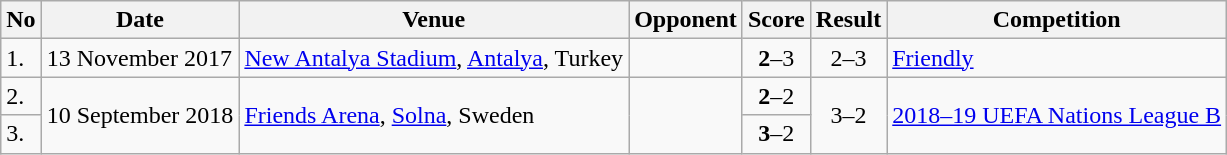<table class="wikitable" style="font-size:100%;">
<tr>
<th>No</th>
<th>Date</th>
<th>Venue</th>
<th>Opponent</th>
<th>Score</th>
<th>Result</th>
<th>Competition</th>
</tr>
<tr>
<td>1.</td>
<td>13 November 2017</td>
<td><a href='#'>New Antalya Stadium</a>, <a href='#'>Antalya</a>, Turkey</td>
<td></td>
<td align=center><strong>2</strong>–3</td>
<td align=center>2–3</td>
<td><a href='#'>Friendly</a></td>
</tr>
<tr>
<td>2.</td>
<td rowspan=2>10 September 2018</td>
<td rowspan=2><a href='#'>Friends Arena</a>, <a href='#'>Solna</a>, Sweden</td>
<td rowspan="2"></td>
<td align=center><strong>2</strong>–2</td>
<td align=center rowspan=2>3–2</td>
<td rowspan=2><a href='#'>2018–19 UEFA Nations League B</a></td>
</tr>
<tr>
<td>3.</td>
<td align=center><strong>3</strong>–2</td>
</tr>
</table>
